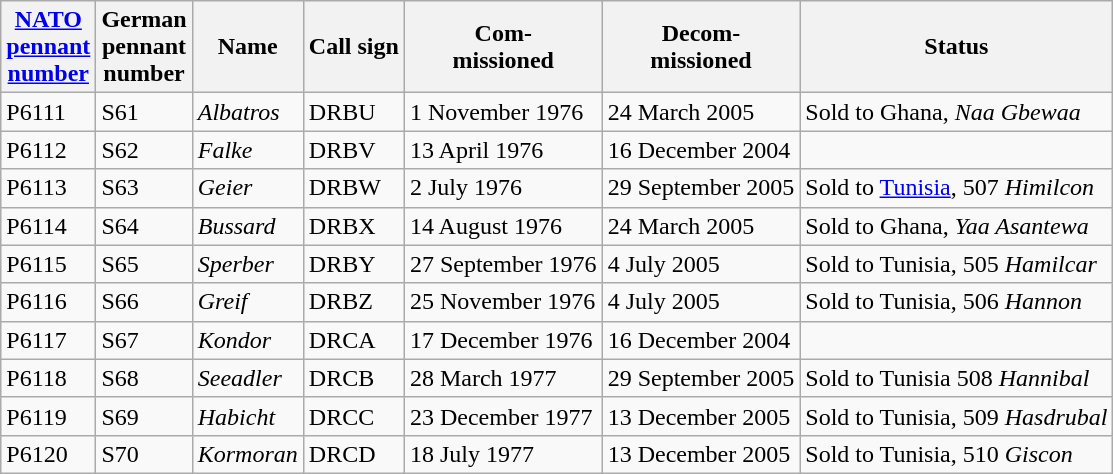<table class="wikitable">
<tr>
<th><a href='#'>NATO</a><br><a href='#'>pennant<br>number</a></th>
<th>German<br>pennant<br>number</th>
<th>Name</th>
<th>Call sign</th>
<th>Com-<br>missioned</th>
<th>Decom-<br>missioned</th>
<th>Status</th>
</tr>
<tr>
<td>P6111</td>
<td>S61</td>
<td><em>Albatros</em></td>
<td>DRBU</td>
<td>1 November 1976</td>
<td>24 March 2005</td>
<td>Sold to Ghana, <em>Naa Gbewaa</em></td>
</tr>
<tr>
<td>P6112</td>
<td>S62</td>
<td><em>Falke</em></td>
<td>DRBV</td>
<td>13 April 1976</td>
<td>16 December 2004</td>
<td></td>
</tr>
<tr>
<td>P6113</td>
<td>S63</td>
<td><em>Geier</em></td>
<td>DRBW</td>
<td>2 July 1976</td>
<td>29 September 2005</td>
<td>Sold to <a href='#'>Tunisia</a>, 507 <em>Himilcon</em></td>
</tr>
<tr>
<td>P6114</td>
<td>S64</td>
<td><em>Bussard</em></td>
<td>DRBX</td>
<td>14 August 1976</td>
<td>24 March 2005</td>
<td>Sold to Ghana, <em>Yaa Asantewa</em></td>
</tr>
<tr>
<td>P6115</td>
<td>S65</td>
<td><em>Sperber</em></td>
<td>DRBY</td>
<td>27 September 1976</td>
<td>4 July 2005</td>
<td>Sold to Tunisia, 505 <em>Hamilcar</em></td>
</tr>
<tr>
<td>P6116</td>
<td>S66</td>
<td><em>Greif</em></td>
<td>DRBZ</td>
<td>25 November 1976</td>
<td>4 July 2005</td>
<td>Sold to Tunisia, 506 <em>Hannon</em></td>
</tr>
<tr>
<td>P6117</td>
<td>S67</td>
<td><em>Kondor</em></td>
<td>DRCA</td>
<td>17 December 1976</td>
<td>16 December 2004</td>
<td></td>
</tr>
<tr>
<td>P6118</td>
<td>S68</td>
<td><em>Seeadler</em></td>
<td>DRCB</td>
<td>28 March 1977</td>
<td>29 September  2005</td>
<td>Sold to Tunisia 508 <em>Hannibal</em></td>
</tr>
<tr>
<td>P6119</td>
<td>S69</td>
<td><em>Habicht</em></td>
<td>DRCC</td>
<td>23 December 1977</td>
<td>13 December 2005</td>
<td>Sold to Tunisia, 509 <em>Hasdrubal</em></td>
</tr>
<tr>
<td>P6120</td>
<td>S70</td>
<td><em>Kormoran</em></td>
<td>DRCD</td>
<td>18 July 1977</td>
<td>13 December 2005</td>
<td>Sold to Tunisia, 510 <em>Giscon</em></td>
</tr>
</table>
